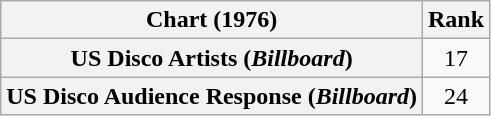<table class="wikitable sortable plainrowheaders">
<tr>
<th>Chart (1976)</th>
<th>Rank</th>
</tr>
<tr>
<th scope="row">US Disco Artists (<em>Billboard</em>)</th>
<td style="text-align:center;">17</td>
</tr>
<tr>
<th scope="row">US Disco Audience Response (<em>Billboard</em>)</th>
<td style="text-align:center;">24</td>
</tr>
</table>
